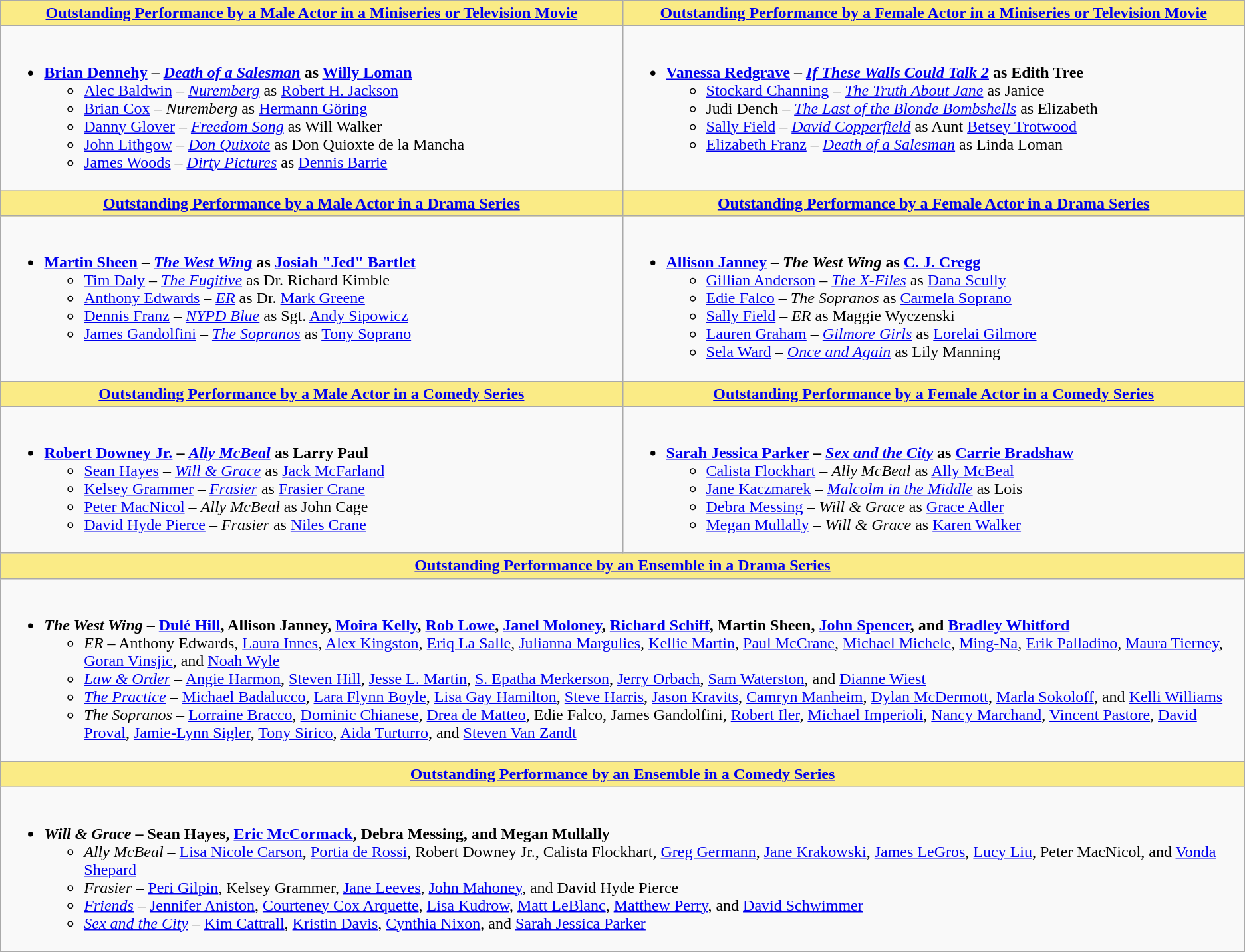<table class=wikitable style="width="100%">
<tr>
<th style="background:#FAEB86;" width="50%"><a href='#'>Outstanding Performance by a Male Actor in a Miniseries or Television Movie</a></th>
<th style="background:#FAEB86;" width="50%"><a href='#'>Outstanding Performance by a Female Actor in a Miniseries or Television Movie</a></th>
</tr>
<tr>
<td valign="top"><br><ul><li><strong><a href='#'>Brian Dennehy</a> – <em><a href='#'>Death of a Salesman</a></em> as <a href='#'>Willy Loman</a></strong><ul><li><a href='#'>Alec Baldwin</a> – <em><a href='#'>Nuremberg</a></em> as <a href='#'>Robert H. Jackson</a></li><li><a href='#'>Brian Cox</a> – <em>Nuremberg</em> as <a href='#'>Hermann Göring</a></li><li><a href='#'>Danny Glover</a> – <em><a href='#'>Freedom Song</a></em> as Will Walker</li><li><a href='#'>John Lithgow</a> – <em><a href='#'>Don Quixote</a></em> as Don Quioxte de la Mancha</li><li><a href='#'>James Woods</a> – <em><a href='#'>Dirty Pictures</a></em> as <a href='#'>Dennis Barrie</a></li></ul></li></ul></td>
<td valign="top"><br><ul><li><strong><a href='#'>Vanessa Redgrave</a> – <em><a href='#'>If These Walls Could Talk 2</a></em> as Edith Tree</strong><ul><li><a href='#'>Stockard Channing</a> – <em><a href='#'>The Truth About Jane</a></em> as Janice</li><li>Judi Dench – <em><a href='#'>The Last of the Blonde Bombshells</a></em> as Elizabeth</li><li><a href='#'>Sally Field</a> – <em><a href='#'>David Copperfield</a></em> as Aunt <a href='#'>Betsey Trotwood</a></li><li><a href='#'>Elizabeth Franz</a> – <em><a href='#'>Death of a Salesman</a></em> as Linda Loman</li></ul></li></ul></td>
</tr>
<tr>
<th style="background:#FAEB86;"><a href='#'>Outstanding Performance by a Male Actor in a Drama Series</a></th>
<th style="background:#FAEB86;"><a href='#'>Outstanding Performance by a Female Actor in a Drama Series</a></th>
</tr>
<tr>
<td valign="top"><br><ul><li><strong><a href='#'>Martin Sheen</a> – <em><a href='#'>The West Wing</a></em> as <a href='#'>Josiah "Jed" Bartlet</a></strong><ul><li><a href='#'>Tim Daly</a> – <em><a href='#'>The Fugitive</a></em> as Dr. Richard Kimble</li><li><a href='#'>Anthony Edwards</a> – <em><a href='#'>ER</a></em> as Dr. <a href='#'>Mark Greene</a></li><li><a href='#'>Dennis Franz</a> – <em><a href='#'>NYPD Blue</a></em> as Sgt. <a href='#'>Andy Sipowicz</a></li><li><a href='#'>James Gandolfini</a> – <em><a href='#'>The Sopranos</a></em> as <a href='#'>Tony Soprano</a></li></ul></li></ul></td>
<td valign="top"><br><ul><li><strong><a href='#'>Allison Janney</a> – <em>The West Wing</em> as <a href='#'>C. J. Cregg</a></strong><ul><li><a href='#'>Gillian Anderson</a> – <em><a href='#'>The X-Files</a></em> as <a href='#'>Dana Scully</a></li><li><a href='#'>Edie Falco</a> – <em>The Sopranos</em> as <a href='#'>Carmela Soprano</a></li><li><a href='#'>Sally Field</a> – <em>ER</em> as Maggie Wyczenski</li><li><a href='#'>Lauren Graham</a> – <em><a href='#'>Gilmore Girls</a></em> as <a href='#'>Lorelai Gilmore</a></li><li><a href='#'>Sela Ward</a> – <em><a href='#'>Once and Again</a></em> as Lily Manning</li></ul></li></ul></td>
</tr>
<tr>
<th style="background:#FAEB86;"><a href='#'>Outstanding Performance by a Male Actor in a Comedy Series</a></th>
<th style="background:#FAEB86;"><a href='#'>Outstanding Performance by a Female Actor in a Comedy Series</a></th>
</tr>
<tr>
<td valign="top"><br><ul><li><strong><a href='#'>Robert Downey Jr.</a> – <em><a href='#'>Ally McBeal</a></em> as Larry Paul</strong><ul><li><a href='#'>Sean Hayes</a> – <em><a href='#'>Will & Grace</a></em> as <a href='#'>Jack McFarland</a></li><li><a href='#'>Kelsey Grammer</a> – <em><a href='#'>Frasier</a></em> as <a href='#'>Frasier Crane</a></li><li><a href='#'>Peter MacNicol</a> – <em>Ally McBeal</em> as John Cage</li><li><a href='#'>David Hyde Pierce</a> – <em>Frasier</em> as <a href='#'>Niles Crane</a></li></ul></li></ul></td>
<td valign="top"><br><ul><li><strong><a href='#'>Sarah Jessica Parker</a> – <em><a href='#'>Sex and the City</a></em> as <a href='#'>Carrie Bradshaw</a></strong><ul><li><a href='#'>Calista Flockhart</a> – <em>Ally McBeal</em> as <a href='#'>Ally McBeal</a></li><li><a href='#'>Jane Kaczmarek</a> – <em><a href='#'>Malcolm in the Middle</a></em> as Lois</li><li><a href='#'>Debra Messing</a> – <em>Will & Grace</em> as <a href='#'>Grace Adler</a></li><li><a href='#'>Megan Mullally</a> – <em>Will & Grace</em> as <a href='#'>Karen Walker</a></li></ul></li></ul></td>
</tr>
<tr>
<th colspan="2" style="background:#FAEB86;"><a href='#'>Outstanding Performance by an Ensemble in a Drama Series</a></th>
</tr>
<tr>
<td colspan="2" style="vertical-align:top;"><br><ul><li><strong> <em>The West Wing</em> – <a href='#'>Dulé Hill</a>, Allison Janney, <a href='#'>Moira Kelly</a>, <a href='#'>Rob Lowe</a>, <a href='#'>Janel Moloney</a>, <a href='#'>Richard Schiff</a>, Martin Sheen, <a href='#'>John Spencer</a>, and <a href='#'>Bradley Whitford</a></strong><ul><li><em>ER</em> – Anthony Edwards, <a href='#'>Laura Innes</a>, <a href='#'>Alex Kingston</a>, <a href='#'>Eriq La Salle</a>, <a href='#'>Julianna Margulies</a>, <a href='#'>Kellie Martin</a>, <a href='#'>Paul McCrane</a>, <a href='#'>Michael Michele</a>, <a href='#'>Ming-Na</a>, <a href='#'>Erik Palladino</a>, <a href='#'>Maura Tierney</a>, <a href='#'>Goran Vinsjic</a>, and <a href='#'>Noah Wyle</a></li><li><em><a href='#'>Law & Order</a></em> – <a href='#'>Angie Harmon</a>, <a href='#'>Steven Hill</a>, <a href='#'>Jesse L. Martin</a>, <a href='#'>S. Epatha Merkerson</a>, <a href='#'>Jerry Orbach</a>, <a href='#'>Sam Waterston</a>, and <a href='#'>Dianne Wiest</a></li><li><em><a href='#'>The Practice</a></em> – <a href='#'>Michael Badalucco</a>, <a href='#'>Lara Flynn Boyle</a>, <a href='#'>Lisa Gay Hamilton</a>, <a href='#'>Steve Harris</a>, <a href='#'>Jason Kravits</a>, <a href='#'>Camryn Manheim</a>, <a href='#'>Dylan McDermott</a>, <a href='#'>Marla Sokoloff</a>, and <a href='#'>Kelli Williams</a></li><li><em>The Sopranos</em> – <a href='#'>Lorraine Bracco</a>, <a href='#'>Dominic Chianese</a>, <a href='#'>Drea de Matteo</a>, Edie Falco, James Gandolfini, <a href='#'>Robert Iler</a>, <a href='#'>Michael Imperioli</a>, <a href='#'>Nancy Marchand</a>, <a href='#'>Vincent Pastore</a>, <a href='#'>David Proval</a>, <a href='#'>Jamie-Lynn Sigler</a>, <a href='#'>Tony Sirico</a>, <a href='#'>Aida Turturro</a>, and <a href='#'>Steven Van Zandt</a></li></ul></li></ul></td>
</tr>
<tr>
<th colspan="2" style="background:#FAEB86;"><a href='#'>Outstanding Performance by an Ensemble in a Comedy Series</a></th>
</tr>
<tr>
<td colspan="2" style="vertical-align:top;"><br><ul><li><strong> <em>Will & Grace</em> – Sean Hayes, <a href='#'>Eric McCormack</a>, Debra Messing, and Megan Mullally</strong><ul><li><em>Ally McBeal</em> – <a href='#'>Lisa Nicole Carson</a>, <a href='#'>Portia de Rossi</a>, Robert Downey Jr., Calista Flockhart, <a href='#'>Greg Germann</a>, <a href='#'>Jane Krakowski</a>, <a href='#'>James LeGros</a>, <a href='#'>Lucy Liu</a>, Peter MacNicol, and <a href='#'>Vonda Shepard</a></li><li><em>Frasier</em> – <a href='#'>Peri Gilpin</a>, Kelsey Grammer, <a href='#'>Jane Leeves</a>, <a href='#'>John Mahoney</a>, and David Hyde Pierce</li><li><em><a href='#'>Friends</a></em> – <a href='#'>Jennifer Aniston</a>, <a href='#'>Courteney Cox Arquette</a>, <a href='#'>Lisa Kudrow</a>, <a href='#'>Matt LeBlanc</a>, <a href='#'>Matthew Perry</a>, and <a href='#'>David Schwimmer</a></li><li><em><a href='#'>Sex and the City</a></em> – <a href='#'>Kim Cattrall</a>, <a href='#'>Kristin Davis</a>, <a href='#'>Cynthia Nixon</a>, and <a href='#'>Sarah Jessica Parker</a></li></ul></li></ul></td>
</tr>
</table>
